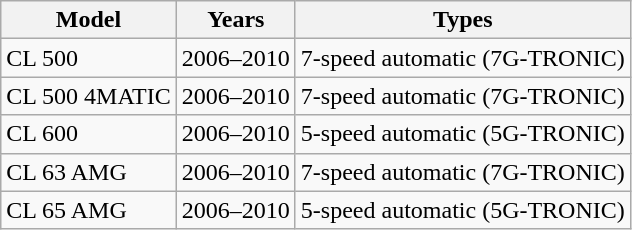<table class="wikitable sortable collapsible">
<tr>
<th>Model</th>
<th>Years</th>
<th>Types</th>
</tr>
<tr>
<td>CL 500</td>
<td>2006–2010</td>
<td>7-speed automatic (7G-TRONIC)</td>
</tr>
<tr>
<td>CL 500 4MATIC</td>
<td>2006–2010</td>
<td>7-speed automatic (7G-TRONIC)</td>
</tr>
<tr>
<td>CL 600</td>
<td>2006–2010</td>
<td>5-speed automatic (5G-TRONIC)</td>
</tr>
<tr>
<td>CL 63 AMG</td>
<td>2006–2010</td>
<td>7-speed automatic (7G-TRONIC)</td>
</tr>
<tr>
<td>CL 65 AMG</td>
<td>2006–2010</td>
<td>5-speed automatic (5G-TRONIC)</td>
</tr>
</table>
